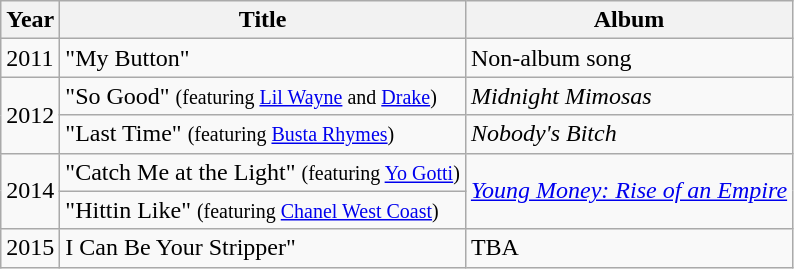<table class="wikitable">
<tr>
<th>Year</th>
<th>Title</th>
<th>Album</th>
</tr>
<tr>
<td>2011</td>
<td style="text-align:left;">"My Button"</td>
<td>Non-album song</td>
</tr>
<tr>
<td rowspan="2">2012</td>
<td style="text-align:left;">"So Good" <small>(featuring <a href='#'>Lil Wayne</a> and <a href='#'>Drake</a>)</small></td>
<td><em>Midnight Mimosas</em></td>
</tr>
<tr>
<td style="text-align:left;">"Last Time" <small>(featuring <a href='#'>Busta Rhymes</a>)</small></td>
<td><em>Nobody's Bitch</em></td>
</tr>
<tr>
<td rowspan="2">2014</td>
<td style="text-align:left;">"Catch Me at the Light" <small>(featuring <a href='#'>Yo Gotti</a>)</small></td>
<td rowspan="2"><em><a href='#'>Young Money: Rise of an Empire</a></em></td>
</tr>
<tr>
<td style="text-align:left;">"Hittin Like" <small>(featuring <a href='#'>Chanel West Coast</a>)</small></td>
</tr>
<tr>
<td>2015</td>
<td style="text-align:left;">I Can Be Your Stripper"</td>
<td>TBA</td>
</tr>
</table>
